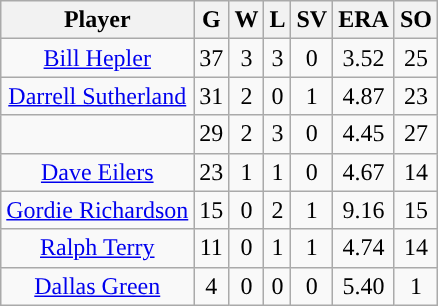<table class="wikitable sortable">
<tr>
<th>Player</th>
<th>G</th>
<th>W</th>
<th>L</th>
<th>SV</th>
<th>ERA</th>
<th>SO</th>
</tr>
<tr align="center">
<td><a href='#'>Bill Hepler</a></td>
<td>37</td>
<td>3</td>
<td>3</td>
<td>0</td>
<td>3.52</td>
<td>25</td>
</tr>
<tr align="center">
<td><a href='#'>Darrell Sutherland</a></td>
<td>31</td>
<td>2</td>
<td>0</td>
<td>1</td>
<td>4.87</td>
<td>23</td>
</tr>
<tr align="center">
<td></td>
<td>29</td>
<td>2</td>
<td>3</td>
<td>0</td>
<td>4.45</td>
<td>27</td>
</tr>
<tr align="center">
<td><a href='#'>Dave Eilers</a></td>
<td>23</td>
<td>1</td>
<td>1</td>
<td>0</td>
<td>4.67</td>
<td>14</td>
</tr>
<tr align="center">
<td><a href='#'>Gordie Richardson</a></td>
<td>15</td>
<td>0</td>
<td>2</td>
<td>1</td>
<td>9.16</td>
<td>15</td>
</tr>
<tr align="center">
<td><a href='#'>Ralph Terry</a></td>
<td>11</td>
<td>0</td>
<td>1</td>
<td>1</td>
<td>4.74</td>
<td>14</td>
</tr>
<tr align="center">
<td><a href='#'>Dallas Green</a></td>
<td>4</td>
<td>0</td>
<td>0</td>
<td>0</td>
<td>5.40</td>
<td>1</td>
</tr>
</table>
